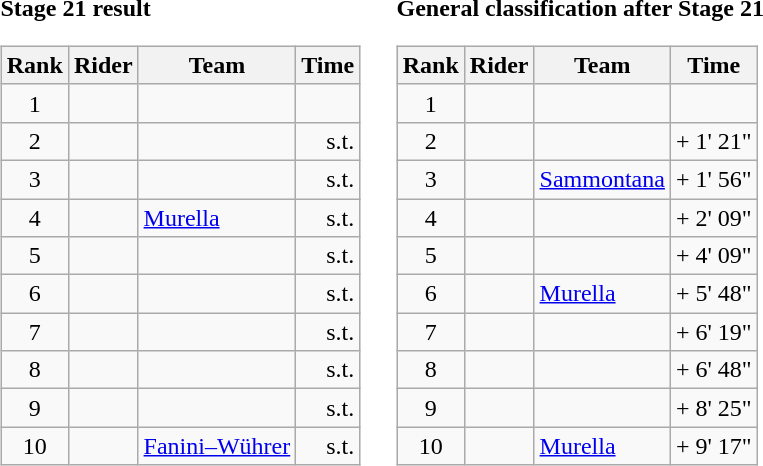<table>
<tr>
<td><strong>Stage 21 result</strong><br><table class="wikitable">
<tr>
<th scope="col">Rank</th>
<th scope="col">Rider</th>
<th scope="col">Team</th>
<th scope="col">Time</th>
</tr>
<tr>
<td style="text-align:center;">1</td>
<td></td>
<td></td>
<td style="text-align:right;"></td>
</tr>
<tr>
<td style="text-align:center;">2</td>
<td></td>
<td></td>
<td style="text-align:right;">s.t.</td>
</tr>
<tr>
<td style="text-align:center;">3</td>
<td></td>
<td></td>
<td style="text-align:right;">s.t.</td>
</tr>
<tr>
<td style="text-align:center;">4</td>
<td></td>
<td><a href='#'>Murella</a></td>
<td style="text-align:right;">s.t.</td>
</tr>
<tr>
<td style="text-align:center;">5</td>
<td></td>
<td></td>
<td style="text-align:right;">s.t.</td>
</tr>
<tr>
<td style="text-align:center;">6</td>
<td></td>
<td></td>
<td style="text-align:right;">s.t.</td>
</tr>
<tr>
<td style="text-align:center;">7</td>
<td></td>
<td></td>
<td style="text-align:right;">s.t.</td>
</tr>
<tr>
<td style="text-align:center;">8</td>
<td></td>
<td></td>
<td style="text-align:right;">s.t.</td>
</tr>
<tr>
<td style="text-align:center;">9</td>
<td></td>
<td></td>
<td style="text-align:right;">s.t.</td>
</tr>
<tr>
<td style="text-align:center;">10</td>
<td></td>
<td><a href='#'>Fanini–Wührer</a></td>
<td style="text-align:right;">s.t.</td>
</tr>
</table>
</td>
<td></td>
<td><strong>General classification after Stage 21</strong><br><table class="wikitable">
<tr>
<th scope="col">Rank</th>
<th scope="col">Rider</th>
<th scope="col">Team</th>
<th scope="col">Time</th>
</tr>
<tr>
<td style="text-align:center;">1</td>
<td></td>
<td></td>
<td style="text-align:right;"></td>
</tr>
<tr>
<td style="text-align:center;">2</td>
<td></td>
<td></td>
<td style="text-align:right;">+ 1' 21"</td>
</tr>
<tr>
<td style="text-align:center;">3</td>
<td></td>
<td><a href='#'>Sammontana</a></td>
<td style="text-align:right;">+ 1' 56"</td>
</tr>
<tr>
<td style="text-align:center;">4</td>
<td></td>
<td></td>
<td style="text-align:right;">+ 2' 09"</td>
</tr>
<tr>
<td style="text-align:center;">5</td>
<td></td>
<td></td>
<td style="text-align:right;">+ 4' 09"</td>
</tr>
<tr>
<td style="text-align:center;">6</td>
<td></td>
<td><a href='#'>Murella</a></td>
<td style="text-align:right;">+ 5' 48"</td>
</tr>
<tr>
<td style="text-align:center;">7</td>
<td></td>
<td></td>
<td style="text-align:right;">+ 6' 19"</td>
</tr>
<tr>
<td style="text-align:center;">8</td>
<td></td>
<td></td>
<td style="text-align:right;">+ 6' 48"</td>
</tr>
<tr>
<td style="text-align:center;">9</td>
<td></td>
<td></td>
<td style="text-align:right;">+ 8' 25"</td>
</tr>
<tr>
<td style="text-align:center;">10</td>
<td></td>
<td><a href='#'>Murella</a></td>
<td style="text-align:right;">+ 9' 17"</td>
</tr>
</table>
</td>
</tr>
</table>
